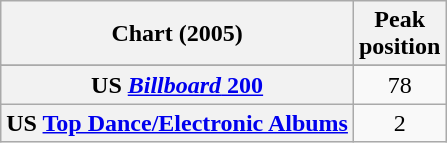<table class="wikitable sortable plainrowheaders" style="text-align:center">
<tr>
<th scope="col">Chart (2005)</th>
<th scope="col">Peak<br>position</th>
</tr>
<tr>
</tr>
<tr>
<th scope="row">US <a href='#'><em>Billboard</em> 200</a></th>
<td>78</td>
</tr>
<tr>
<th scope="row">US <a href='#'>Top Dance/Electronic Albums</a></th>
<td>2</td>
</tr>
</table>
